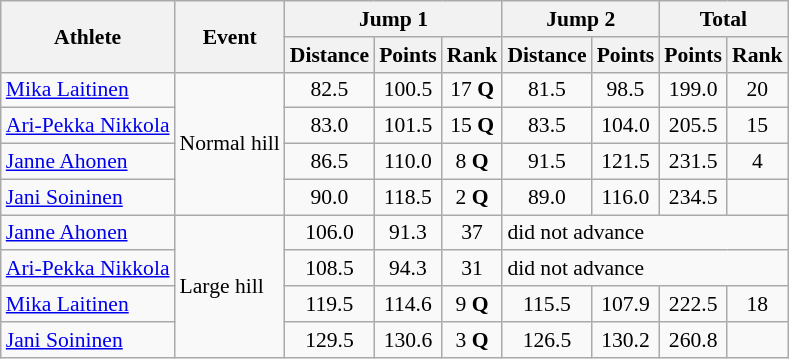<table class="wikitable" style="font-size:90%">
<tr>
<th rowspan="2">Athlete</th>
<th rowspan="2">Event</th>
<th colspan="3">Jump 1</th>
<th colspan="2">Jump 2</th>
<th colspan="2">Total</th>
</tr>
<tr>
<th>Distance</th>
<th>Points</th>
<th>Rank</th>
<th>Distance</th>
<th>Points</th>
<th>Points</th>
<th>Rank</th>
</tr>
<tr>
<td><a href='#'>Mika Laitinen</a></td>
<td rowspan="4">Normal hill</td>
<td align="center">82.5</td>
<td align="center">100.5</td>
<td align="center">17 <strong>Q</strong></td>
<td align="center">81.5</td>
<td align="center">98.5</td>
<td align="center">199.0</td>
<td align="center">20</td>
</tr>
<tr>
<td><a href='#'>Ari-Pekka Nikkola</a></td>
<td align="center">83.0</td>
<td align="center">101.5</td>
<td align="center">15 <strong>Q</strong></td>
<td align="center">83.5</td>
<td align="center">104.0</td>
<td align="center">205.5</td>
<td align="center">15</td>
</tr>
<tr>
<td><a href='#'>Janne Ahonen</a></td>
<td align="center">86.5</td>
<td align="center">110.0</td>
<td align="center">8 <strong>Q</strong></td>
<td align="center">91.5</td>
<td align="center">121.5</td>
<td align="center">231.5</td>
<td align="center">4</td>
</tr>
<tr>
<td><a href='#'>Jani Soininen</a></td>
<td align="center">90.0</td>
<td align="center">118.5</td>
<td align="center">2 <strong>Q</strong></td>
<td align="center">89.0</td>
<td align="center">116.0</td>
<td align="center">234.5</td>
<td align="center"></td>
</tr>
<tr>
<td><a href='#'>Janne Ahonen</a></td>
<td rowspan="4">Large hill</td>
<td align="center">106.0</td>
<td align="center">91.3</td>
<td align="center">37</td>
<td colspan="4">did not advance</td>
</tr>
<tr>
<td><a href='#'>Ari-Pekka Nikkola</a></td>
<td align="center">108.5</td>
<td align="center">94.3</td>
<td align="center">31</td>
<td colspan="4">did not advance</td>
</tr>
<tr>
<td><a href='#'>Mika Laitinen</a></td>
<td align="center">119.5</td>
<td align="center">114.6</td>
<td align="center">9 <strong>Q</strong></td>
<td align="center">115.5</td>
<td align="center">107.9</td>
<td align="center">222.5</td>
<td align="center">18</td>
</tr>
<tr>
<td><a href='#'>Jani Soininen</a></td>
<td align="center">129.5</td>
<td align="center">130.6</td>
<td align="center">3 <strong>Q</strong></td>
<td align="center">126.5</td>
<td align="center">130.2</td>
<td align="center">260.8</td>
<td align="center"></td>
</tr>
</table>
